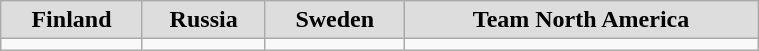<table class="wikitable" width="40%">
<tr style="font-weight:bold; background:#ddd;" |>
<td align="center"><strong>Finland</strong></td>
<td align="center"><strong>Russia</strong></td>
<td align="center"><strong>Sweden</strong></td>
<td align="center">Team North America</td>
</tr>
<tr>
<td align="center"></td>
<td align="center"></td>
<td align="center"></td>
<td align="center"></td>
</tr>
</table>
